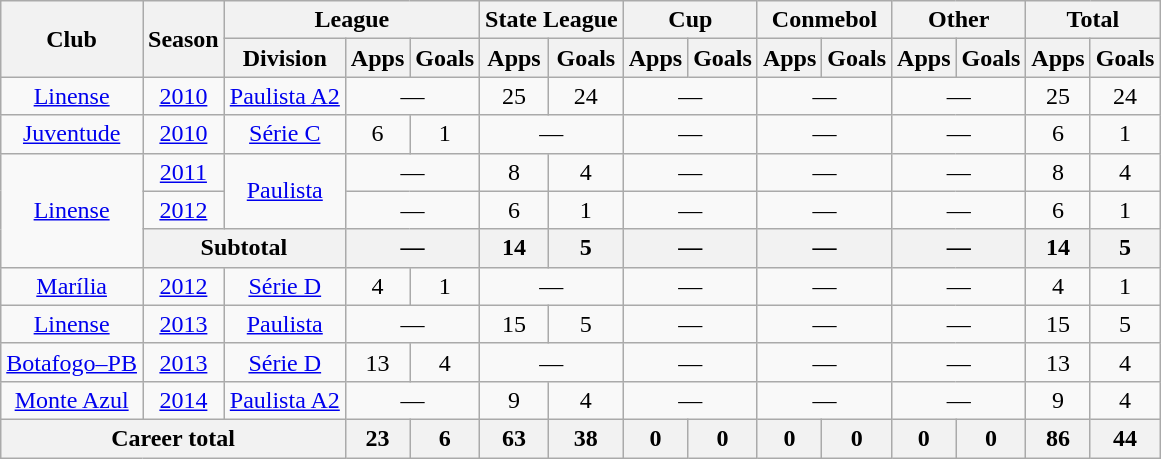<table class="wikitable" style="text-align: center;">
<tr>
<th rowspan="2">Club</th>
<th rowspan="2">Season</th>
<th colspan="3">League</th>
<th colspan="2">State League</th>
<th colspan="2">Cup</th>
<th colspan="2">Conmebol</th>
<th colspan="2">Other</th>
<th colspan="2">Total</th>
</tr>
<tr>
<th>Division</th>
<th>Apps</th>
<th>Goals</th>
<th>Apps</th>
<th>Goals</th>
<th>Apps</th>
<th>Goals</th>
<th>Apps</th>
<th>Goals</th>
<th>Apps</th>
<th>Goals</th>
<th>Apps</th>
<th>Goals</th>
</tr>
<tr>
<td valign="center"><a href='#'>Linense</a></td>
<td><a href='#'>2010</a></td>
<td><a href='#'>Paulista A2</a></td>
<td colspan="2">—</td>
<td>25</td>
<td>24</td>
<td colspan="2">—</td>
<td colspan="2">—</td>
<td colspan="2">—</td>
<td>25</td>
<td>24</td>
</tr>
<tr>
<td valign="center"><a href='#'>Juventude</a></td>
<td><a href='#'>2010</a></td>
<td><a href='#'>Série C</a></td>
<td>6</td>
<td>1</td>
<td colspan="2">—</td>
<td colspan="2">—</td>
<td colspan="2">—</td>
<td colspan="2">—</td>
<td>6</td>
<td>1</td>
</tr>
<tr>
<td rowspan=3 valign="center"><a href='#'>Linense</a></td>
<td><a href='#'>2011</a></td>
<td rowspan=2><a href='#'>Paulista</a></td>
<td colspan="2">—</td>
<td>8</td>
<td>4</td>
<td colspan="2">—</td>
<td colspan="2">—</td>
<td colspan="2">—</td>
<td>8</td>
<td>4</td>
</tr>
<tr>
<td><a href='#'>2012</a></td>
<td colspan="2">—</td>
<td>6</td>
<td>1</td>
<td colspan="2">—</td>
<td colspan="2">—</td>
<td colspan="2">—</td>
<td>6</td>
<td>1</td>
</tr>
<tr>
<th colspan="2">Subtotal</th>
<th colspan="2">—</th>
<th>14</th>
<th>5</th>
<th colspan="2">—</th>
<th colspan="2">—</th>
<th colspan="2">—</th>
<th>14</th>
<th>5</th>
</tr>
<tr>
<td valign="center"><a href='#'>Marília</a></td>
<td><a href='#'>2012</a></td>
<td><a href='#'>Série D</a></td>
<td>4</td>
<td>1</td>
<td colspan="2">—</td>
<td colspan="2">—</td>
<td colspan="2">—</td>
<td colspan="2">—</td>
<td>4</td>
<td>1</td>
</tr>
<tr>
<td valign="center"><a href='#'>Linense</a></td>
<td><a href='#'>2013</a></td>
<td><a href='#'>Paulista</a></td>
<td colspan="2">—</td>
<td>15</td>
<td>5</td>
<td colspan="2">—</td>
<td colspan="2">—</td>
<td colspan="2">—</td>
<td>15</td>
<td>5</td>
</tr>
<tr>
<td valign="center"><a href='#'>Botafogo–PB</a></td>
<td><a href='#'>2013</a></td>
<td><a href='#'>Série D</a></td>
<td>13</td>
<td>4</td>
<td colspan="2">—</td>
<td colspan="2">—</td>
<td colspan="2">—</td>
<td colspan="2">—</td>
<td>13</td>
<td>4</td>
</tr>
<tr>
<td valign="center"><a href='#'>Monte Azul</a></td>
<td><a href='#'>2014</a></td>
<td><a href='#'>Paulista A2</a></td>
<td colspan="2">—</td>
<td>9</td>
<td>4</td>
<td colspan="2">—</td>
<td colspan="2">—</td>
<td colspan="2">—</td>
<td>9</td>
<td>4</td>
</tr>
<tr>
<th colspan="3"><strong>Career total</strong></th>
<th>23</th>
<th>6</th>
<th>63</th>
<th>38</th>
<th>0</th>
<th>0</th>
<th>0</th>
<th>0</th>
<th>0</th>
<th>0</th>
<th>86</th>
<th>44</th>
</tr>
</table>
